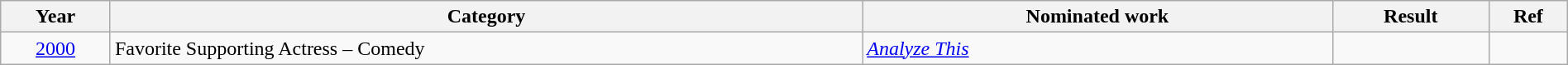<table class="wikitable" width="100%">
<tr>
<th width="7%">Year</th>
<th width="48%">Category</th>
<th width="30%">Nominated work</th>
<th width="10%">Result</th>
<th width="5%">Ref</th>
</tr>
<tr>
<td align="center"><a href='#'>2000</a></td>
<td>Favorite Supporting Actress – Comedy</td>
<td><em><a href='#'>Analyze This</a></em></td>
<td></td>
<td align="center"></td>
</tr>
</table>
